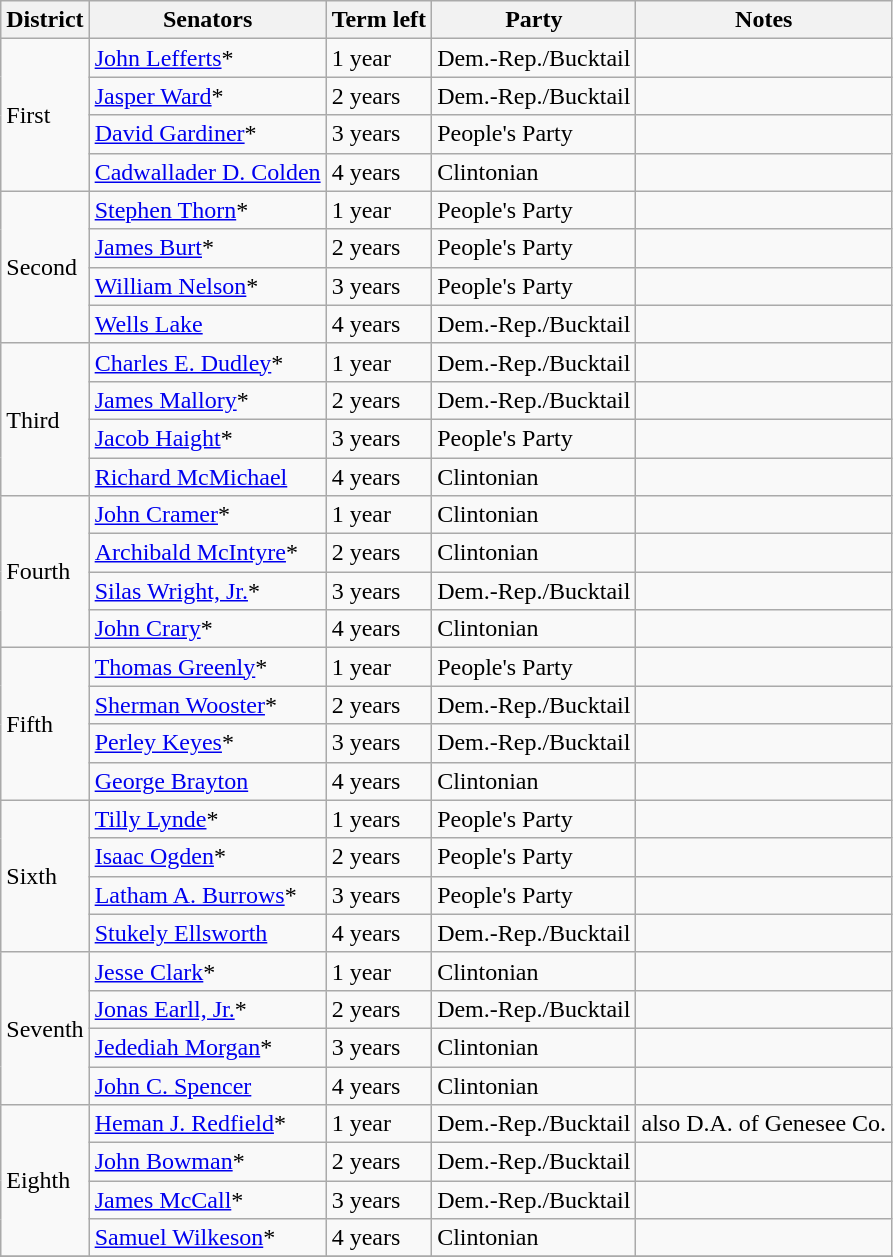<table class=wikitable>
<tr>
<th>District</th>
<th>Senators</th>
<th>Term left</th>
<th>Party</th>
<th>Notes</th>
</tr>
<tr>
<td rowspan="4">First</td>
<td><a href='#'>John Lefferts</a>*</td>
<td>1 year</td>
<td>Dem.-Rep./Bucktail</td>
<td></td>
</tr>
<tr>
<td><a href='#'>Jasper Ward</a>*</td>
<td>2 years</td>
<td>Dem.-Rep./Bucktail</td>
<td></td>
</tr>
<tr>
<td><a href='#'>David Gardiner</a>*</td>
<td>3 years</td>
<td>People's Party</td>
<td></td>
</tr>
<tr>
<td><a href='#'>Cadwallader D. Colden</a></td>
<td>4 years</td>
<td>Clintonian</td>
<td></td>
</tr>
<tr>
<td rowspan="4">Second</td>
<td><a href='#'>Stephen Thorn</a>*</td>
<td>1 year</td>
<td>People's Party</td>
<td></td>
</tr>
<tr>
<td><a href='#'>James Burt</a>*</td>
<td>2 years</td>
<td>People's Party</td>
<td></td>
</tr>
<tr>
<td><a href='#'>William Nelson</a>*</td>
<td>3 years</td>
<td>People's Party</td>
<td></td>
</tr>
<tr>
<td><a href='#'>Wells Lake</a></td>
<td>4 years</td>
<td>Dem.-Rep./Bucktail</td>
<td></td>
</tr>
<tr>
<td rowspan="4">Third</td>
<td><a href='#'>Charles E. Dudley</a>*</td>
<td>1 year</td>
<td>Dem.-Rep./Bucktail</td>
<td></td>
</tr>
<tr>
<td><a href='#'>James Mallory</a>*</td>
<td>2 years</td>
<td>Dem.-Rep./Bucktail</td>
<td></td>
</tr>
<tr>
<td><a href='#'>Jacob Haight</a>*</td>
<td>3 years</td>
<td>People's Party</td>
<td></td>
</tr>
<tr>
<td><a href='#'>Richard McMichael</a></td>
<td>4 years</td>
<td>Clintonian</td>
<td></td>
</tr>
<tr>
<td rowspan="4">Fourth</td>
<td><a href='#'>John Cramer</a>*</td>
<td>1 year</td>
<td>Clintonian</td>
<td></td>
</tr>
<tr>
<td><a href='#'>Archibald McIntyre</a>*</td>
<td>2 years</td>
<td>Clintonian</td>
<td></td>
</tr>
<tr>
<td><a href='#'>Silas Wright, Jr.</a>*</td>
<td>3 years</td>
<td>Dem.-Rep./Bucktail</td>
<td></td>
</tr>
<tr>
<td><a href='#'>John Crary</a>*</td>
<td>4 years</td>
<td>Clintonian</td>
<td></td>
</tr>
<tr>
<td rowspan="4">Fifth</td>
<td><a href='#'>Thomas Greenly</a>*</td>
<td>1 year</td>
<td>People's Party</td>
<td></td>
</tr>
<tr>
<td><a href='#'>Sherman Wooster</a>*</td>
<td>2 years</td>
<td>Dem.-Rep./Bucktail</td>
<td></td>
</tr>
<tr>
<td><a href='#'>Perley Keyes</a>*</td>
<td>3 years</td>
<td>Dem.-Rep./Bucktail</td>
<td></td>
</tr>
<tr>
<td><a href='#'>George Brayton</a></td>
<td>4 years</td>
<td>Clintonian</td>
<td></td>
</tr>
<tr>
<td rowspan="4">Sixth</td>
<td><a href='#'>Tilly Lynde</a>*</td>
<td>1 years</td>
<td>People's Party</td>
<td></td>
</tr>
<tr>
<td><a href='#'>Isaac Ogden</a>*</td>
<td>2 years</td>
<td>People's Party</td>
<td></td>
</tr>
<tr>
<td><a href='#'>Latham A. Burrows</a>*</td>
<td>3 years</td>
<td>People's Party</td>
<td></td>
</tr>
<tr>
<td><a href='#'>Stukely Ellsworth</a></td>
<td>4 years</td>
<td>Dem.-Rep./Bucktail</td>
<td></td>
</tr>
<tr>
<td rowspan="4">Seventh</td>
<td><a href='#'>Jesse Clark</a>*</td>
<td>1 year</td>
<td>Clintonian</td>
<td></td>
</tr>
<tr>
<td><a href='#'>Jonas Earll, Jr.</a>*</td>
<td>2 years</td>
<td>Dem.-Rep./Bucktail</td>
<td></td>
</tr>
<tr>
<td><a href='#'>Jedediah Morgan</a>*</td>
<td>3 years</td>
<td>Clintonian</td>
<td></td>
</tr>
<tr>
<td><a href='#'>John C. Spencer</a></td>
<td>4 years</td>
<td>Clintonian</td>
<td></td>
</tr>
<tr>
<td rowspan="4">Eighth</td>
<td><a href='#'>Heman J. Redfield</a>*</td>
<td>1 year</td>
<td>Dem.-Rep./Bucktail</td>
<td>also D.A. of Genesee Co.</td>
</tr>
<tr>
<td><a href='#'>John Bowman</a>*</td>
<td>2 years</td>
<td>Dem.-Rep./Bucktail</td>
<td></td>
</tr>
<tr>
<td><a href='#'>James McCall</a>*</td>
<td>3 years</td>
<td>Dem.-Rep./Bucktail</td>
<td></td>
</tr>
<tr>
<td><a href='#'>Samuel Wilkeson</a>*</td>
<td>4 years</td>
<td>Clintonian</td>
<td></td>
</tr>
<tr>
</tr>
</table>
